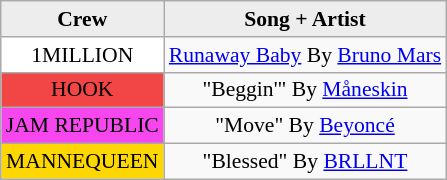<table class="wikitable sortable" style="text-align:center; font-size:90%">
<tr>
<th style="background:#EDEDED">Crew</th>
<th style="background:#EDEDED">Song + Artist</th>
</tr>
<tr>
<td style="background:white">1MILLION</td>
<td><a href='#'>Runaway Baby</a> By <a href='#'>Bruno Mars</a></td>
</tr>
<tr>
<td style="background:#F24646">HOOK</td>
<td>"Beggin'" By <a href='#'>Måneskin</a></td>
</tr>
<tr>
<td style="background:#F646EE">JAM REPUBLIC</td>
<td>"Move" By <a href='#'>Beyoncé</a></td>
</tr>
<tr>
<td style="background:gold">MANNEQUEEN</td>
<td>"Blessed" By <a href='#'>BRLLNT</a></td>
</tr>
</table>
